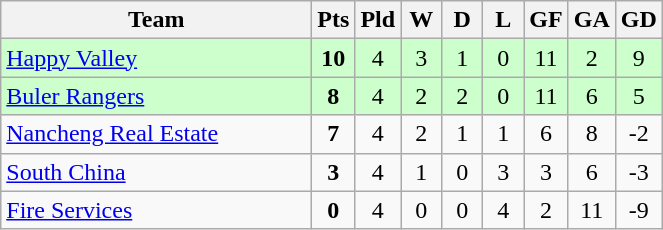<table class="wikitable" style="text-align: center;">
<tr>
<th width="200">Team</th>
<th width="20" abbr="Points">Pts</th>
<th width="20" abbr="Played">Pld</th>
<th width="20" abbr="Won">W</th>
<th width="20" abbr="Drawn">D</th>
<th width="20" abbr="Lost">L</th>
<th width="20" abbr="Goals for">GF</th>
<th width="20" abbr="Goals against">GA</th>
<th width="20" abbr="Goal difference">GD</th>
</tr>
<tr style="background: #ccffcc;">
<td style="text-align:left;"><a href='#'>Happy Valley</a></td>
<td><strong>10</strong></td>
<td>4</td>
<td>3</td>
<td>1</td>
<td>0</td>
<td>11</td>
<td>2</td>
<td>9</td>
</tr>
<tr style="background: #ccffcc;">
<td style="text-align:left;"><a href='#'>Buler Rangers</a></td>
<td><strong>8</strong></td>
<td>4</td>
<td>2</td>
<td>2</td>
<td>0</td>
<td>11</td>
<td>6</td>
<td>5</td>
</tr>
<tr>
<td style="text-align:left;"><a href='#'>Nancheng Real Estate</a></td>
<td><strong>7</strong></td>
<td>4</td>
<td>2</td>
<td>1</td>
<td>1</td>
<td>6</td>
<td>8</td>
<td>-2</td>
</tr>
<tr>
<td style="text-align:left;"><a href='#'>South China</a></td>
<td><strong>3</strong></td>
<td>4</td>
<td>1</td>
<td>0</td>
<td>3</td>
<td>3</td>
<td>6</td>
<td>-3</td>
</tr>
<tr>
<td style="text-align:left;"><a href='#'>Fire Services</a></td>
<td><strong>0</strong></td>
<td>4</td>
<td>0</td>
<td>0</td>
<td>4</td>
<td>2</td>
<td>11</td>
<td>-9</td>
</tr>
</table>
